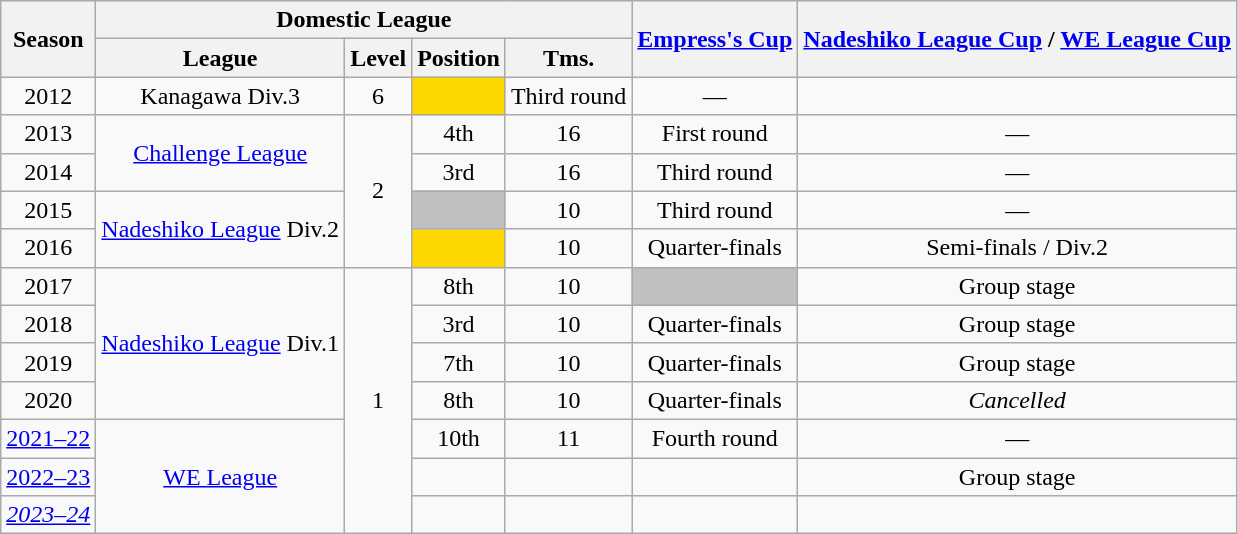<table class="wikitable" style="text-align:center;">
<tr style="background:#f0f6fa;">
<th rowspan="2">Season</th>
<th colspan="4">Domestic League</th>
<th rowspan="2"><a href='#'>Empress's Cup</a></th>
<th rowspan="2"><a href='#'>Nadeshiko League Cup</a> / <a href='#'>WE League Cup</a></th>
</tr>
<tr>
<th>League</th>
<th>Level</th>
<th>Position</th>
<th>Tms.</th>
</tr>
<tr>
<td>2012</td>
<td>Kanagawa Div.3</td>
<td>6</td>
<td bgcolor="gold"></td>
<td 8>Third round</td>
<td>—</td>
</tr>
<tr>
<td>2013</td>
<td rowspan="2"><a href='#'>Challenge League</a></td>
<td rowspan="4">2</td>
<td>4th</td>
<td>16</td>
<td>First round</td>
<td>—</td>
</tr>
<tr>
<td>2014</td>
<td>3rd</td>
<td>16</td>
<td>Third round</td>
<td>—</td>
</tr>
<tr>
<td>2015</td>
<td rowspan="2"><a href='#'>Nadeshiko League</a> Div.2</td>
<td bgcolor="silver"></td>
<td>10</td>
<td>Third round</td>
<td>—</td>
</tr>
<tr>
<td>2016</td>
<td bgcolor="gold"></td>
<td>10</td>
<td>Quarter-finals</td>
<td>Semi-finals / Div.2</td>
</tr>
<tr>
<td>2017</td>
<td rowspan="4"><a href='#'>Nadeshiko League</a> Div.1</td>
<td rowspan="7">1</td>
<td>8th</td>
<td>10</td>
<td bgcolor="silver"></td>
<td>Group stage</td>
</tr>
<tr>
<td>2018</td>
<td>3rd</td>
<td>10</td>
<td>Quarter-finals</td>
<td>Group stage</td>
</tr>
<tr>
<td>2019</td>
<td>7th</td>
<td>10</td>
<td>Quarter-finals</td>
<td>Group stage</td>
</tr>
<tr>
<td>2020</td>
<td>8th</td>
<td>10</td>
<td>Quarter-finals</td>
<td><em>Cancelled</em></td>
</tr>
<tr>
<td><a href='#'>2021–22</a></td>
<td rowspan="3"><a href='#'>WE League</a></td>
<td>10th</td>
<td>11</td>
<td>Fourth round</td>
<td>—</td>
</tr>
<tr>
<td style="text-align:center;"><a href='#'>2022–23</a></td>
<td></td>
<td></td>
<td></td>
<td>Group stage</td>
</tr>
<tr>
<td style="text-align:center;"><em><a href='#'>2023–24</a></em></td>
<td></td>
<td></td>
<td></td>
<td></td>
</tr>
</table>
